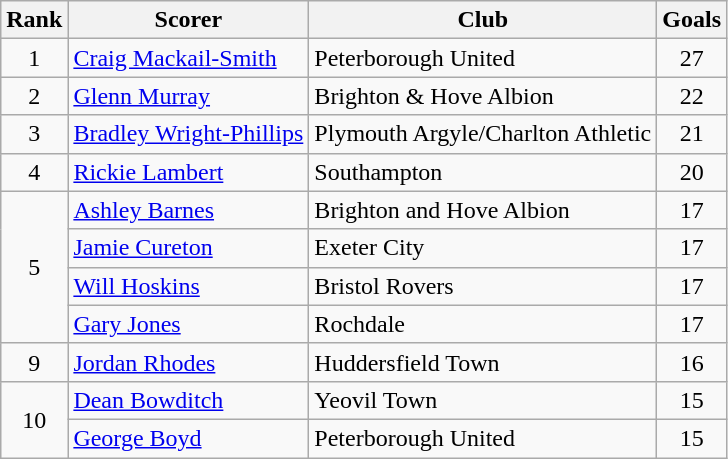<table class="wikitable" style="text-align:center">
<tr>
<th>Rank</th>
<th>Scorer</th>
<th>Club</th>
<th>Goals</th>
</tr>
<tr>
<td>1</td>
<td align="left"> <a href='#'>Craig Mackail-Smith</a></td>
<td align="left">Peterborough United</td>
<td>27</td>
</tr>
<tr>
<td>2</td>
<td align="left"> <a href='#'>Glenn Murray</a></td>
<td align="left">Brighton & Hove Albion</td>
<td>22</td>
</tr>
<tr>
<td>3</td>
<td align="left"> <a href='#'>Bradley Wright-Phillips</a></td>
<td align="left">Plymouth Argyle/Charlton Athletic</td>
<td>21</td>
</tr>
<tr>
<td>4</td>
<td align="left"> <a href='#'>Rickie Lambert</a></td>
<td align="left">Southampton</td>
<td>20</td>
</tr>
<tr>
<td rowspan="4">5</td>
<td align="left"> <a href='#'>Ashley Barnes</a></td>
<td align="left">Brighton and Hove Albion</td>
<td>17</td>
</tr>
<tr>
<td align="left"> <a href='#'>Jamie Cureton</a></td>
<td align="left">Exeter City</td>
<td>17</td>
</tr>
<tr>
<td align="left"> <a href='#'>Will Hoskins</a></td>
<td align="left">Bristol Rovers</td>
<td>17</td>
</tr>
<tr>
<td align="left"> <a href='#'>Gary Jones</a></td>
<td align="left">Rochdale</td>
<td>17</td>
</tr>
<tr>
<td>9</td>
<td align="left"> <a href='#'>Jordan Rhodes</a></td>
<td align="left">Huddersfield Town</td>
<td>16</td>
</tr>
<tr>
<td rowspan="2">10</td>
<td align="left"> <a href='#'>Dean Bowditch</a></td>
<td align="left">Yeovil Town</td>
<td>15</td>
</tr>
<tr>
<td align="left"> <a href='#'>George Boyd</a></td>
<td align="left">Peterborough United</td>
<td>15</td>
</tr>
</table>
